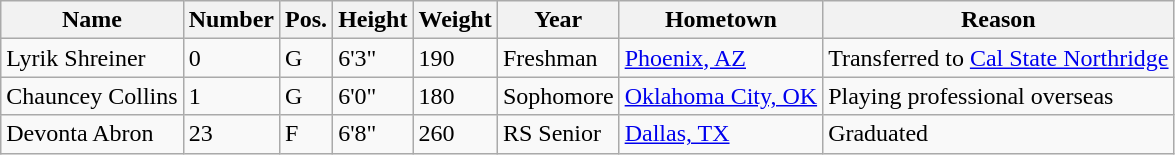<table class="wikitable sortable" border="1">
<tr>
<th>Name</th>
<th>Number</th>
<th>Pos.</th>
<th>Height</th>
<th>Weight</th>
<th>Year</th>
<th>Hometown</th>
<th class="unsortable">Reason</th>
</tr>
<tr>
<td>Lyrik Shreiner</td>
<td>0</td>
<td>G</td>
<td>6'3"</td>
<td>190</td>
<td>Freshman</td>
<td><a href='#'>Phoenix, AZ</a></td>
<td>Transferred to <a href='#'>Cal State Northridge</a></td>
</tr>
<tr>
<td>Chauncey Collins</td>
<td>1</td>
<td>G</td>
<td>6'0"</td>
<td>180</td>
<td>Sophomore</td>
<td><a href='#'>Oklahoma City, OK</a></td>
<td>Playing professional overseas</td>
</tr>
<tr>
<td>Devonta Abron</td>
<td>23</td>
<td>F</td>
<td>6'8"</td>
<td>260</td>
<td>RS Senior</td>
<td><a href='#'>Dallas, TX</a></td>
<td>Graduated</td>
</tr>
</table>
